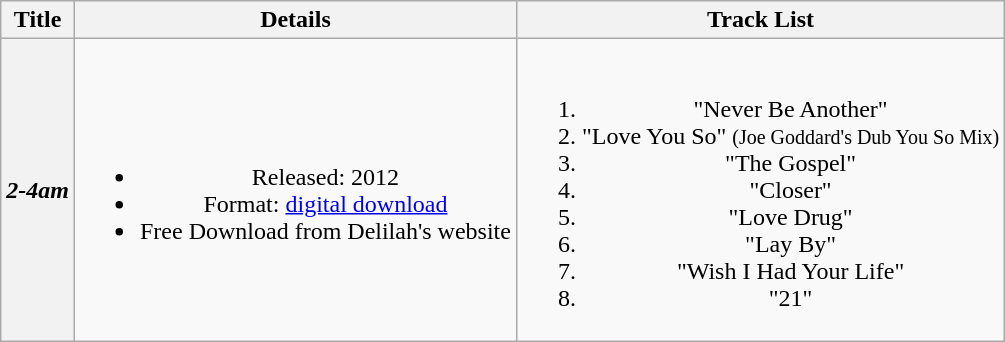<table class="wikitable plainrowheaders" style="text-align:center;">
<tr>
<th scope="col">Title</th>
<th scope="col">Details</th>
<th scope="col">Track List</th>
</tr>
<tr>
<th scope="row"><em>2-4am</em></th>
<td><br><ul><li>Released: 2012</li><li>Format: <a href='#'>digital download</a></li><li>Free Download from Delilah's website</li></ul></td>
<td><br><ol><li>"Never Be Another"</li><li>"Love You So" <small>(Joe Goddard's Dub You So Mix)</small></li><li>"The Gospel"</li><li>"Closer"</li><li>"Love Drug"</li><li>"Lay By"</li><li>"Wish I Had Your Life"</li><li>"21"</li></ol></td>
</tr>
</table>
